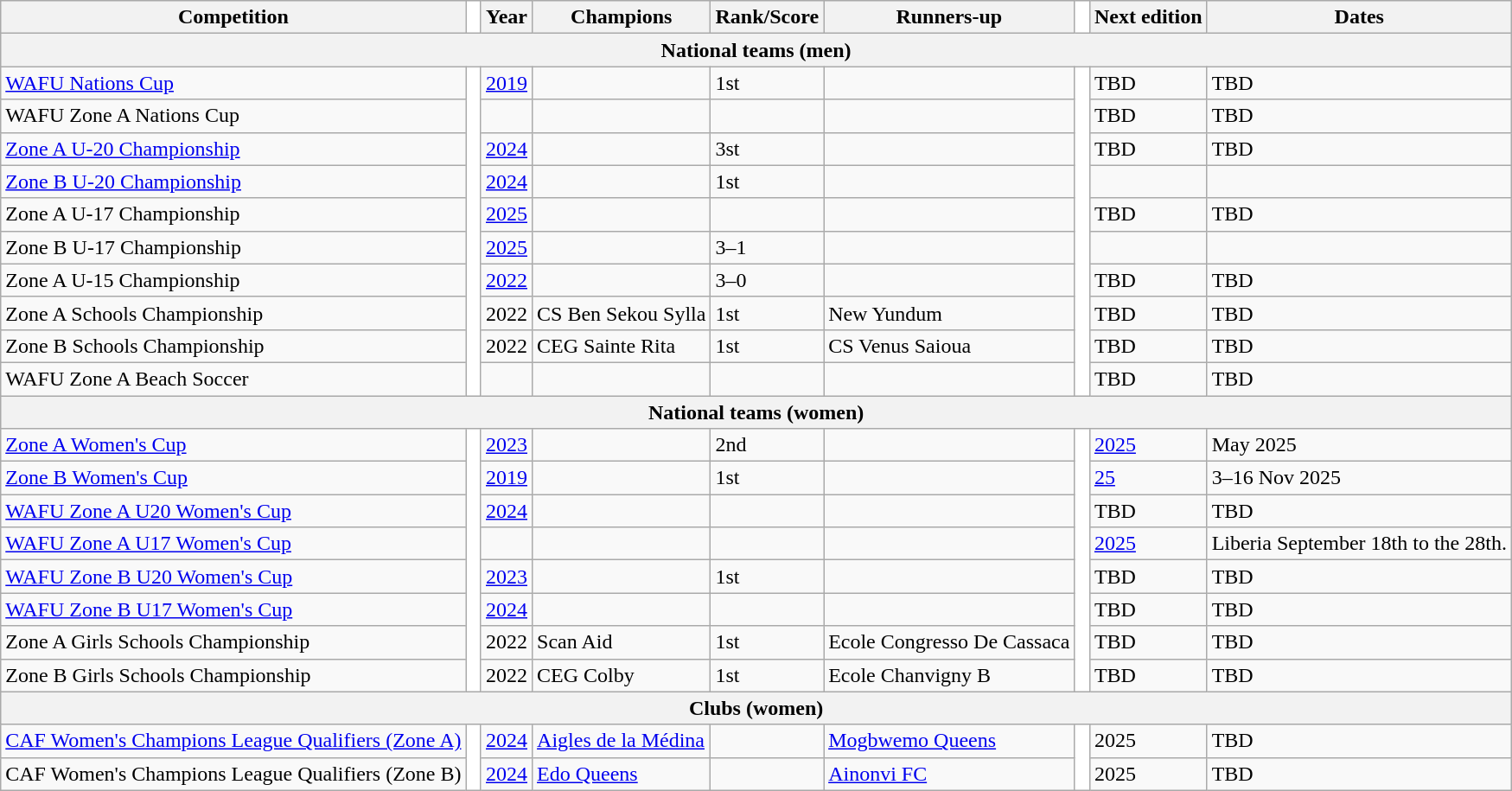<table class="wikitable">
<tr>
<th>Competition</th>
<td width="1%"  style="background-color:#ffffff;"></td>
<th>Year</th>
<th>Champions</th>
<th>Rank/Score</th>
<th>Runners-up</th>
<td width="1%"  style="background-color:#ffffff;"></td>
<th>Next edition</th>
<th>Dates</th>
</tr>
<tr>
<th colspan=90>National teams (men)</th>
</tr>
<tr>
<td><a href='#'>WAFU Nations Cup</a></td>
<td rowspan="10" style="background-color:#ffffff;"></td>
<td><a href='#'>2019</a></td>
<td></td>
<td>1st</td>
<td></td>
<td rowspan="10" style="background-color:#ffffff;"></td>
<td>TBD</td>
<td>TBD</td>
</tr>
<tr>
<td>WAFU Zone A Nations Cup</td>
<td></td>
<td></td>
<td></td>
<td></td>
<td>TBD</td>
<td>TBD</td>
</tr>
<tr>
<td><a href='#'>Zone A U-20 Championship</a></td>
<td><a href='#'>2024</a></td>
<td></td>
<td>3st</td>
<td></td>
<td>TBD</td>
<td>TBD</td>
</tr>
<tr>
<td><a href='#'>Zone B U-20 Championship</a></td>
<td><a href='#'>2024</a></td>
<td></td>
<td>1st</td>
<td></td>
<td></td>
<td></td>
</tr>
<tr>
<td>Zone A U-17 Championship</td>
<td><a href='#'>2025</a></td>
<td></td>
<td></td>
<td></td>
<td>TBD</td>
<td>TBD</td>
</tr>
<tr>
<td>Zone B U-17 Championship</td>
<td><a href='#'>2025</a></td>
<td></td>
<td>3–1</td>
<td></td>
<td></td>
<td></td>
</tr>
<tr>
<td>Zone A U-15 Championship</td>
<td><a href='#'>2022</a></td>
<td></td>
<td>3–0</td>
<td></td>
<td>TBD</td>
<td>TBD</td>
</tr>
<tr>
<td>Zone A Schools Championship</td>
<td>2022</td>
<td> CS Ben Sekou Sylla</td>
<td>1st</td>
<td> New Yundum</td>
<td>TBD</td>
<td>TBD</td>
</tr>
<tr>
<td>Zone B Schools Championship</td>
<td>2022</td>
<td> CEG Sainte Rita</td>
<td>1st</td>
<td> CS Venus Saioua</td>
<td>TBD</td>
<td>TBD</td>
</tr>
<tr>
<td>WAFU Zone A Beach Soccer</td>
<td></td>
<td></td>
<td></td>
<td></td>
<td>TBD</td>
<td>TBD</td>
</tr>
<tr>
<th colspan=9>National teams (women)</th>
</tr>
<tr>
<td><a href='#'>Zone A Women's Cup</a></td>
<td rowspan="8" style="background-color:#ffffff;"></td>
<td><a href='#'>2023</a></td>
<td></td>
<td>2nd</td>
<td></td>
<td rowspan="8" style="background-color:#ffffff;"></td>
<td><a href='#'>2025</a></td>
<td>May 2025</td>
</tr>
<tr>
<td><a href='#'>Zone B Women's Cup</a></td>
<td><a href='#'>2019</a></td>
<td></td>
<td>1st</td>
<td></td>
<td><a href='#'>25</a></td>
<td>3–16 Nov 2025</td>
</tr>
<tr>
<td><a href='#'>WAFU Zone A U20 Women's Cup</a></td>
<td><a href='#'>2024</a></td>
<td></td>
<td></td>
<td></td>
<td>TBD</td>
<td>TBD</td>
</tr>
<tr>
<td><a href='#'>WAFU Zone A U17 Women's Cup</a></td>
<td></td>
<td></td>
<td></td>
<td></td>
<td><a href='#'>2025</a></td>
<td>Liberia  September 18th to the 28th.</td>
</tr>
<tr>
<td><a href='#'>WAFU Zone B U20 Women's Cup</a></td>
<td><a href='#'>2023</a></td>
<td></td>
<td>1st</td>
<td></td>
<td>TBD</td>
<td>TBD</td>
</tr>
<tr>
<td><a href='#'>WAFU Zone B U17 Women's Cup</a></td>
<td><a href='#'>2024</a></td>
<td></td>
<td></td>
<td></td>
<td>TBD</td>
<td>TBD</td>
</tr>
<tr>
<td>Zone A Girls Schools Championship</td>
<td>2022</td>
<td> Scan Aid</td>
<td>1st</td>
<td> Ecole Congresso De Cassaca</td>
<td>TBD</td>
<td>TBD</td>
</tr>
<tr>
<td>Zone B Girls Schools Championship</td>
<td>2022</td>
<td> CEG Colby</td>
<td>1st</td>
<td> Ecole Chanvigny B</td>
<td>TBD</td>
<td>TBD</td>
</tr>
<tr>
<th colspan=9>Clubs (women)</th>
</tr>
<tr>
<td><a href='#'>CAF Women's Champions League Qualifiers (Zone A)</a></td>
<td rowspan="2" style="background-color:#ffffff;"></td>
<td><a href='#'>2024</a></td>
<td> <a href='#'>Aigles de la Médina</a></td>
<td></td>
<td> <a href='#'>Mogbwemo Queens</a></td>
<td rowspan="2" style="background-color:#ffffff;"></td>
<td>2025</td>
<td>TBD</td>
</tr>
<tr>
<td>CAF Women's Champions League Qualifiers (Zone B)</td>
<td><a href='#'>2024</a></td>
<td> <a href='#'>Edo Queens</a></td>
<td></td>
<td> <a href='#'>Ainonvi FC</a></td>
<td>2025</td>
<td>TBD</td>
</tr>
</table>
